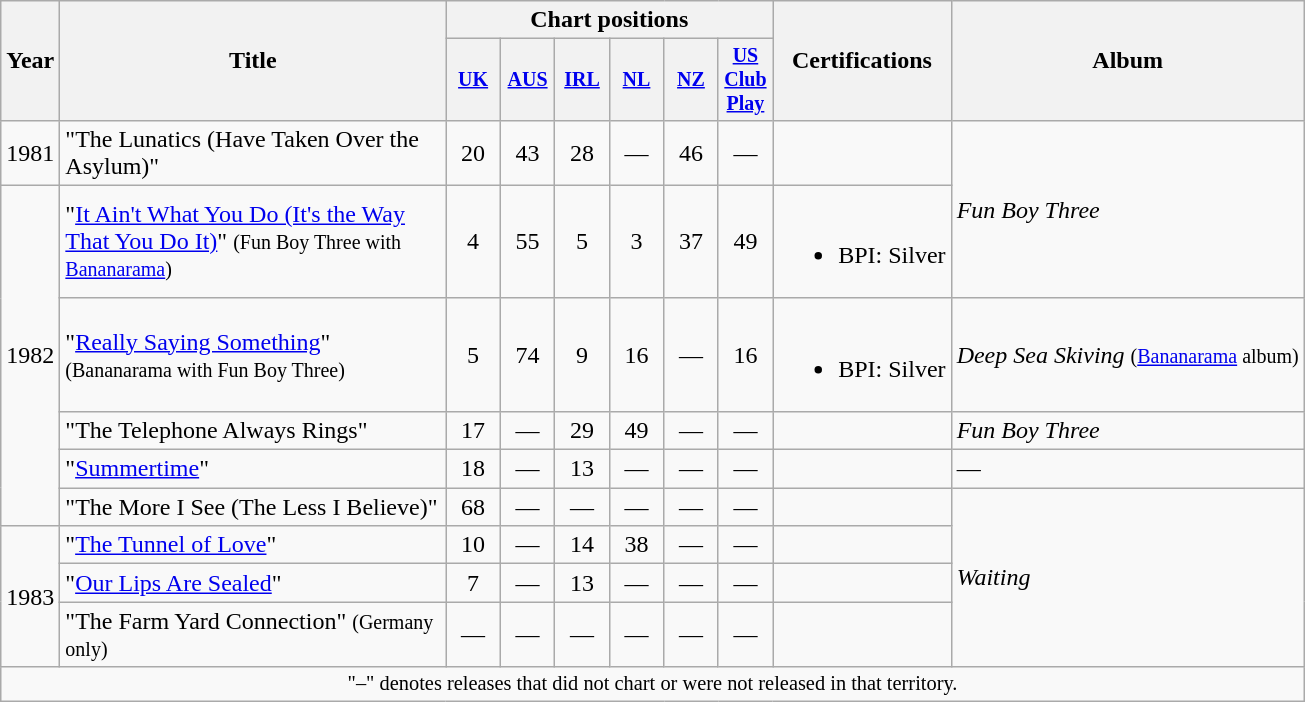<table class="wikitable" style=text-align:center;>
<tr>
<th rowspan="2">Year</th>
<th rowspan="2" width="250">Title</th>
<th colspan="6">Chart positions</th>
<th rowspan="2">Certifications</th>
<th rowspan="2">Album</th>
</tr>
<tr style="font-size: smaller;">
<th width="30"><a href='#'>UK</a> <br></th>
<th width="30"><a href='#'>AUS</a><br></th>
<th width="30"><a href='#'>IRL</a> <br></th>
<th width="30"><a href='#'>NL</a><br></th>
<th width="30"><a href='#'>NZ</a> <br></th>
<th width="30"><a href='#'>US Club Play</a></th>
</tr>
<tr>
<td>1981</td>
<td align=left>"The Lunatics (Have Taken Over the Asylum)"</td>
<td>20</td>
<td>43</td>
<td>28</td>
<td>—</td>
<td>46</td>
<td>—</td>
<td></td>
<td align=left rowspan="2"><em>Fun Boy Three</em></td>
</tr>
<tr>
<td rowspan="5">1982</td>
<td align=left>"<a href='#'>It Ain't What You Do (It's the Way That You Do It)</a>" <small>(Fun Boy Three with <a href='#'>Bananarama</a>)</small></td>
<td>4</td>
<td>55</td>
<td>5</td>
<td>3</td>
<td>37</td>
<td>49</td>
<td><br><ul><li>BPI: Silver</li></ul></td>
</tr>
<tr>
<td align=left>"<a href='#'>Really Saying Something</a>" <small>(Bananarama with Fun Boy Three)</small></td>
<td>5</td>
<td>74</td>
<td>9</td>
<td>16</td>
<td>—</td>
<td>16</td>
<td><br><ul><li>BPI: Silver</li></ul></td>
<td align=left><em>Deep Sea Skiving</em> <small>(<a href='#'>Bananarama</a> album)</small></td>
</tr>
<tr>
<td align=left>"The Telephone Always Rings"</td>
<td>17</td>
<td>—</td>
<td>29</td>
<td>49</td>
<td>—</td>
<td>—</td>
<td></td>
<td align=left><em>Fun Boy Three</em></td>
</tr>
<tr>
<td align=left>"<a href='#'>Summertime</a>"</td>
<td>18</td>
<td>—</td>
<td>13</td>
<td>—</td>
<td>—</td>
<td>—</td>
<td></td>
<td align=left>—</td>
</tr>
<tr>
<td align=left>"The More I See (The Less I Believe)"</td>
<td>68</td>
<td>—</td>
<td>—</td>
<td>—</td>
<td>—</td>
<td>—</td>
<td></td>
<td align=left rowspan="4"><em>Waiting</em></td>
</tr>
<tr>
<td rowspan="3">1983</td>
<td align=left>"<a href='#'>The Tunnel of Love</a>"</td>
<td>10</td>
<td>—</td>
<td>14</td>
<td>38</td>
<td>—</td>
<td>—</td>
<td></td>
</tr>
<tr>
<td align=left>"<a href='#'>Our Lips Are Sealed</a>"</td>
<td>7</td>
<td>—</td>
<td>13</td>
<td>—</td>
<td>—</td>
<td>—</td>
<td></td>
</tr>
<tr>
<td align=left>"The Farm Yard Connection" <small>(Germany only)</small></td>
<td>—</td>
<td>—</td>
<td>—</td>
<td>—</td>
<td>—</td>
<td>—</td>
<td></td>
</tr>
<tr>
<td colspan="10" style="font-size: 85%">"–" denotes releases that did not chart or were not released in that territory.</td>
</tr>
</table>
